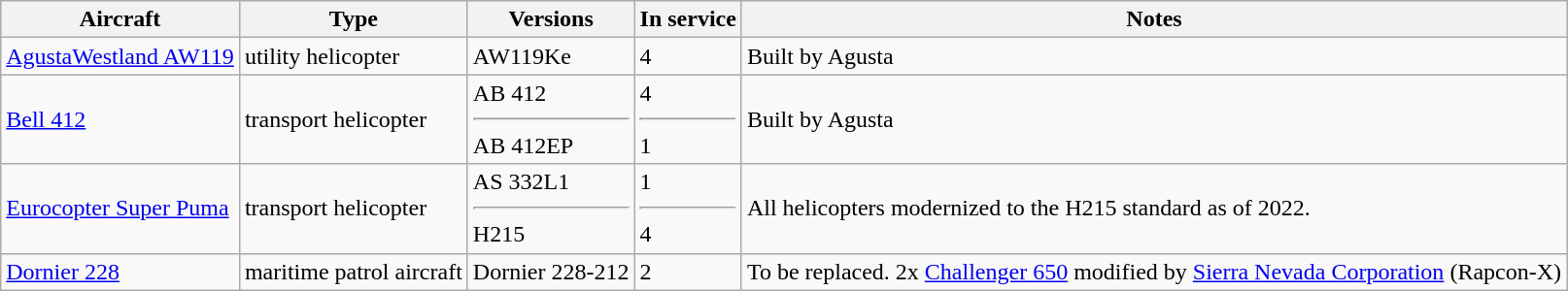<table class="wikitable">
<tr>
<th>Aircraft</th>
<th>Type</th>
<th>Versions</th>
<th>In service</th>
<th>Notes</th>
</tr>
<tr>
<td><a href='#'>AgustaWestland AW119</a></td>
<td>utility helicopter</td>
<td>AW119Ke</td>
<td>4</td>
<td>Built by Agusta</td>
</tr>
<tr>
<td><a href='#'>Bell 412</a></td>
<td>transport helicopter</td>
<td>AB 412<hr>AB 412EP</td>
<td>4<hr>1</td>
<td>Built by Agusta</td>
</tr>
<tr>
<td><a href='#'>Eurocopter Super Puma</a></td>
<td>transport helicopter</td>
<td>AS 332L1<hr>H215</td>
<td>1<hr>4</td>
<td>All helicopters modernized to the H215 standard as of 2022.</td>
</tr>
<tr>
<td><a href='#'>Dornier 228</a></td>
<td>maritime patrol aircraft</td>
<td>Dornier 228-212</td>
<td>2</td>
<td>To be replaced. 2x <a href='#'>Challenger 650</a> modified by <a href='#'>Sierra Nevada Corporation</a> (Rapcon-X)</td>
</tr>
</table>
